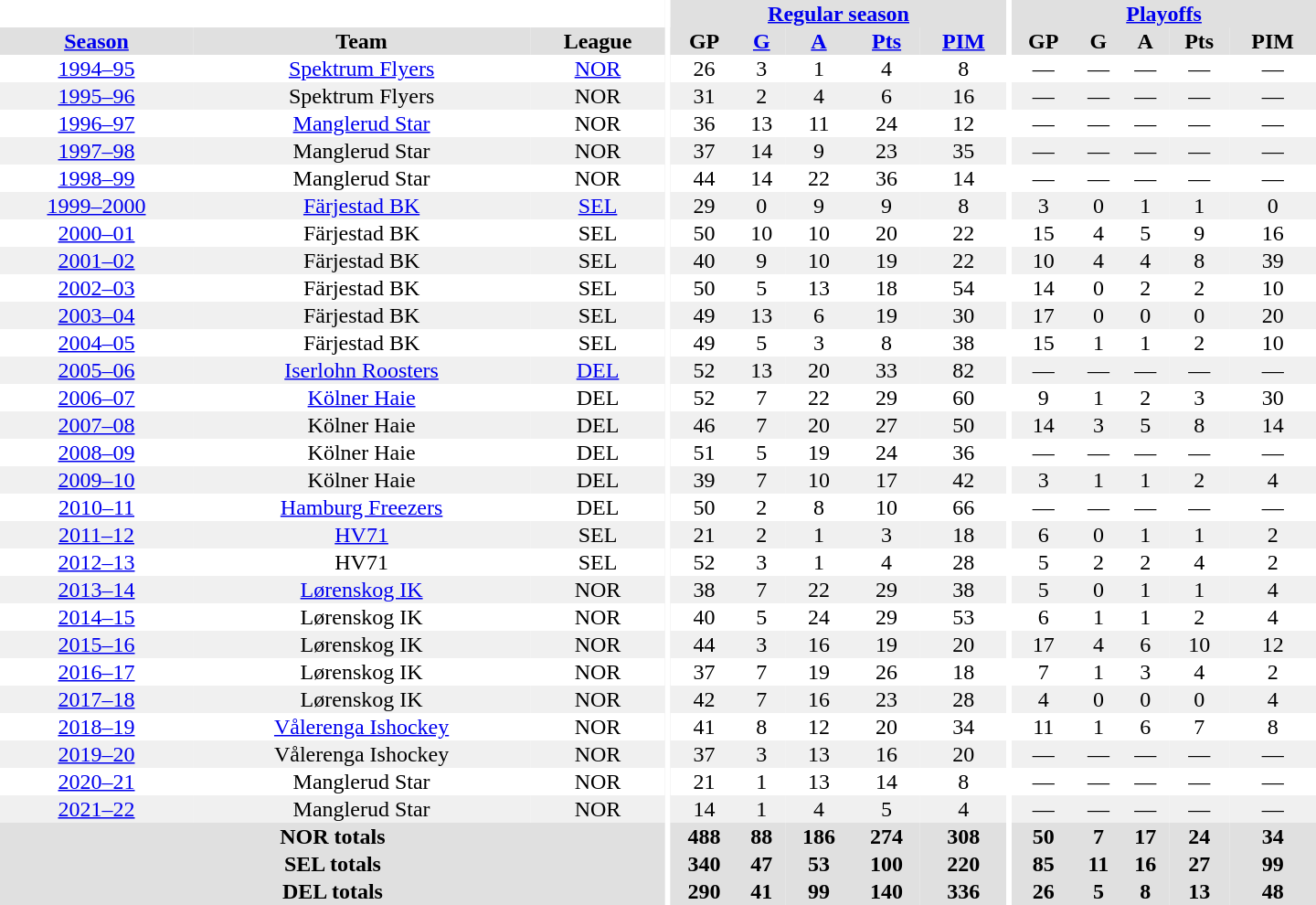<table border="0" cellpadding="1" cellspacing="0" style="text-align:center; width:60em">
<tr bgcolor="#e0e0e0">
<th colspan="3" bgcolor="#ffffff"></th>
<th rowspan="99" bgcolor="#ffffff"></th>
<th colspan="5"><a href='#'>Regular season</a></th>
<th rowspan="99" bgcolor="#ffffff"></th>
<th colspan="5"><a href='#'>Playoffs</a></th>
</tr>
<tr bgcolor="#e0e0e0">
<th><a href='#'>Season</a></th>
<th>Team</th>
<th>League</th>
<th>GP</th>
<th><a href='#'>G</a></th>
<th><a href='#'>A</a></th>
<th><a href='#'>Pts</a></th>
<th><a href='#'>PIM</a></th>
<th>GP</th>
<th>G</th>
<th>A</th>
<th>Pts</th>
<th>PIM</th>
</tr>
<tr>
<td><a href='#'>1994–95</a></td>
<td><a href='#'>Spektrum Flyers</a></td>
<td><a href='#'>NOR</a></td>
<td>26</td>
<td>3</td>
<td>1</td>
<td>4</td>
<td>8</td>
<td>—</td>
<td>—</td>
<td>—</td>
<td>—</td>
<td>—</td>
</tr>
<tr bgcolor="#f0f0f0">
<td><a href='#'>1995–96</a></td>
<td>Spektrum Flyers</td>
<td>NOR</td>
<td>31</td>
<td>2</td>
<td>4</td>
<td>6</td>
<td>16</td>
<td>—</td>
<td>—</td>
<td>—</td>
<td>—</td>
<td>—</td>
</tr>
<tr>
<td><a href='#'>1996–97</a></td>
<td><a href='#'>Manglerud Star</a></td>
<td>NOR</td>
<td>36</td>
<td>13</td>
<td>11</td>
<td>24</td>
<td>12</td>
<td>—</td>
<td>—</td>
<td>—</td>
<td>—</td>
<td>—</td>
</tr>
<tr bgcolor="#f0f0f0">
<td><a href='#'>1997–98</a></td>
<td>Manglerud Star</td>
<td>NOR</td>
<td>37</td>
<td>14</td>
<td>9</td>
<td>23</td>
<td>35</td>
<td>—</td>
<td>—</td>
<td>—</td>
<td>—</td>
<td>—</td>
</tr>
<tr>
<td><a href='#'>1998–99</a></td>
<td>Manglerud Star</td>
<td>NOR</td>
<td>44</td>
<td>14</td>
<td>22</td>
<td>36</td>
<td>14</td>
<td>—</td>
<td>—</td>
<td>—</td>
<td>—</td>
<td>—</td>
</tr>
<tr bgcolor="#f0f0f0">
<td><a href='#'>1999–2000</a></td>
<td><a href='#'>Färjestad BK</a></td>
<td><a href='#'>SEL</a></td>
<td>29</td>
<td>0</td>
<td>9</td>
<td>9</td>
<td>8</td>
<td>3</td>
<td>0</td>
<td>1</td>
<td>1</td>
<td>0</td>
</tr>
<tr>
<td><a href='#'>2000–01</a></td>
<td>Färjestad BK</td>
<td>SEL</td>
<td>50</td>
<td>10</td>
<td>10</td>
<td>20</td>
<td>22</td>
<td>15</td>
<td>4</td>
<td>5</td>
<td>9</td>
<td>16</td>
</tr>
<tr bgcolor="#f0f0f0">
<td><a href='#'>2001–02</a></td>
<td>Färjestad BK</td>
<td>SEL</td>
<td>40</td>
<td>9</td>
<td>10</td>
<td>19</td>
<td>22</td>
<td>10</td>
<td>4</td>
<td>4</td>
<td>8</td>
<td>39</td>
</tr>
<tr>
<td><a href='#'>2002–03</a></td>
<td>Färjestad BK</td>
<td>SEL</td>
<td>50</td>
<td>5</td>
<td>13</td>
<td>18</td>
<td>54</td>
<td>14</td>
<td>0</td>
<td>2</td>
<td>2</td>
<td>10</td>
</tr>
<tr bgcolor="#f0f0f0">
<td><a href='#'>2003–04</a></td>
<td>Färjestad BK</td>
<td>SEL</td>
<td>49</td>
<td>13</td>
<td>6</td>
<td>19</td>
<td>30</td>
<td>17</td>
<td>0</td>
<td>0</td>
<td>0</td>
<td>20</td>
</tr>
<tr>
<td><a href='#'>2004–05</a></td>
<td>Färjestad BK</td>
<td>SEL</td>
<td>49</td>
<td>5</td>
<td>3</td>
<td>8</td>
<td>38</td>
<td>15</td>
<td>1</td>
<td>1</td>
<td>2</td>
<td>10</td>
</tr>
<tr bgcolor="#f0f0f0">
<td><a href='#'>2005–06</a></td>
<td><a href='#'>Iserlohn Roosters</a></td>
<td><a href='#'>DEL</a></td>
<td>52</td>
<td>13</td>
<td>20</td>
<td>33</td>
<td>82</td>
<td>—</td>
<td>—</td>
<td>—</td>
<td>—</td>
<td>—</td>
</tr>
<tr>
<td><a href='#'>2006–07</a></td>
<td><a href='#'>Kölner Haie</a></td>
<td>DEL</td>
<td>52</td>
<td>7</td>
<td>22</td>
<td>29</td>
<td>60</td>
<td>9</td>
<td>1</td>
<td>2</td>
<td>3</td>
<td>30</td>
</tr>
<tr bgcolor="#f0f0f0">
<td><a href='#'>2007–08</a></td>
<td>Kölner Haie</td>
<td>DEL</td>
<td>46</td>
<td>7</td>
<td>20</td>
<td>27</td>
<td>50</td>
<td>14</td>
<td>3</td>
<td>5</td>
<td>8</td>
<td>14</td>
</tr>
<tr>
<td><a href='#'>2008–09</a></td>
<td>Kölner Haie</td>
<td>DEL</td>
<td>51</td>
<td>5</td>
<td>19</td>
<td>24</td>
<td>36</td>
<td>—</td>
<td>—</td>
<td>—</td>
<td>—</td>
<td>—</td>
</tr>
<tr bgcolor="#f0f0f0">
<td><a href='#'>2009–10</a></td>
<td>Kölner Haie</td>
<td>DEL</td>
<td>39</td>
<td>7</td>
<td>10</td>
<td>17</td>
<td>42</td>
<td>3</td>
<td>1</td>
<td>1</td>
<td>2</td>
<td>4</td>
</tr>
<tr>
<td><a href='#'>2010–11</a></td>
<td><a href='#'>Hamburg Freezers</a></td>
<td>DEL</td>
<td>50</td>
<td>2</td>
<td>8</td>
<td>10</td>
<td>66</td>
<td>—</td>
<td>—</td>
<td>—</td>
<td>—</td>
<td>—</td>
</tr>
<tr bgcolor="#f0f0f0">
<td><a href='#'>2011–12</a></td>
<td><a href='#'>HV71</a></td>
<td>SEL</td>
<td>21</td>
<td>2</td>
<td>1</td>
<td>3</td>
<td>18</td>
<td>6</td>
<td>0</td>
<td>1</td>
<td>1</td>
<td>2</td>
</tr>
<tr>
<td><a href='#'>2012–13</a></td>
<td>HV71</td>
<td>SEL</td>
<td>52</td>
<td>3</td>
<td>1</td>
<td>4</td>
<td>28</td>
<td>5</td>
<td>2</td>
<td>2</td>
<td>4</td>
<td>2</td>
</tr>
<tr bgcolor="#f0f0f0">
<td><a href='#'>2013–14</a></td>
<td><a href='#'>Lørenskog IK</a></td>
<td>NOR</td>
<td>38</td>
<td>7</td>
<td>22</td>
<td>29</td>
<td>38</td>
<td>5</td>
<td>0</td>
<td>1</td>
<td>1</td>
<td>4</td>
</tr>
<tr>
<td><a href='#'>2014–15</a></td>
<td>Lørenskog IK</td>
<td>NOR</td>
<td>40</td>
<td>5</td>
<td>24</td>
<td>29</td>
<td>53</td>
<td>6</td>
<td>1</td>
<td>1</td>
<td>2</td>
<td>4</td>
</tr>
<tr bgcolor="#f0f0f0">
<td><a href='#'>2015–16</a></td>
<td>Lørenskog IK</td>
<td>NOR</td>
<td>44</td>
<td>3</td>
<td>16</td>
<td>19</td>
<td>20</td>
<td>17</td>
<td>4</td>
<td>6</td>
<td>10</td>
<td>12</td>
</tr>
<tr>
<td><a href='#'>2016–17</a></td>
<td>Lørenskog IK</td>
<td>NOR</td>
<td>37</td>
<td>7</td>
<td>19</td>
<td>26</td>
<td>18</td>
<td>7</td>
<td>1</td>
<td>3</td>
<td>4</td>
<td>2</td>
</tr>
<tr bgcolor="#f0f0f0">
<td><a href='#'>2017–18</a></td>
<td>Lørenskog IK</td>
<td>NOR</td>
<td>42</td>
<td>7</td>
<td>16</td>
<td>23</td>
<td>28</td>
<td>4</td>
<td>0</td>
<td>0</td>
<td>0</td>
<td>4</td>
</tr>
<tr>
<td><a href='#'>2018–19</a></td>
<td><a href='#'>Vålerenga Ishockey</a></td>
<td>NOR</td>
<td>41</td>
<td>8</td>
<td>12</td>
<td>20</td>
<td>34</td>
<td>11</td>
<td>1</td>
<td>6</td>
<td>7</td>
<td>8</td>
</tr>
<tr bgcolor="#f0f0f0">
<td><a href='#'>2019–20</a></td>
<td>Vålerenga Ishockey</td>
<td>NOR</td>
<td>37</td>
<td>3</td>
<td>13</td>
<td>16</td>
<td>20</td>
<td>—</td>
<td>—</td>
<td>—</td>
<td>—</td>
<td>—</td>
</tr>
<tr>
<td><a href='#'>2020–21</a></td>
<td>Manglerud Star</td>
<td>NOR</td>
<td>21</td>
<td>1</td>
<td>13</td>
<td>14</td>
<td>8</td>
<td>—</td>
<td>—</td>
<td>—</td>
<td>—</td>
<td>—</td>
</tr>
<tr bgcolor="#f0f0f0">
<td><a href='#'>2021–22</a></td>
<td>Manglerud Star</td>
<td>NOR</td>
<td>14</td>
<td>1</td>
<td>4</td>
<td>5</td>
<td>4</td>
<td>—</td>
<td>—</td>
<td>—</td>
<td>—</td>
<td>—</td>
</tr>
<tr bgcolor="#e0e0e0">
<th colspan="3">NOR totals</th>
<th>488</th>
<th>88</th>
<th>186</th>
<th>274</th>
<th>308</th>
<th>50</th>
<th>7</th>
<th>17</th>
<th>24</th>
<th>34</th>
</tr>
<tr bgcolor="#e0e0e0">
<th colspan="3">SEL totals</th>
<th>340</th>
<th>47</th>
<th>53</th>
<th>100</th>
<th>220</th>
<th>85</th>
<th>11</th>
<th>16</th>
<th>27</th>
<th>99</th>
</tr>
<tr bgcolor="#e0e0e0">
<th colspan="3">DEL totals</th>
<th>290</th>
<th>41</th>
<th>99</th>
<th>140</th>
<th>336</th>
<th>26</th>
<th>5</th>
<th>8</th>
<th>13</th>
<th>48</th>
</tr>
</table>
